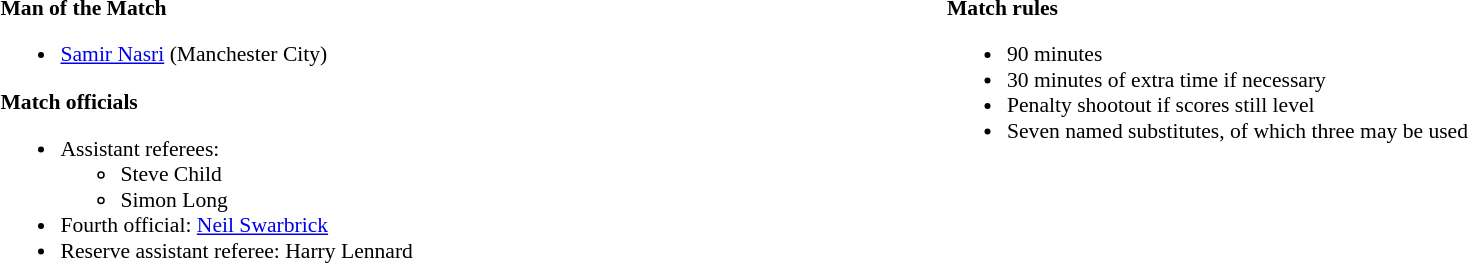<table style="width:100%;font-size:90%">
<tr>
<td style="width:50%;vertical-align:top"><br><strong>Man of the Match</strong><ul><li><a href='#'>Samir Nasri</a> (Manchester City)</li></ul><strong>Match officials</strong><ul><li>Assistant referees:<ul><li>Steve Child</li><li>Simon Long</li></ul></li><li>Fourth official: <a href='#'>Neil Swarbrick</a></li><li>Reserve assistant referee: Harry Lennard</li></ul></td>
<td style="width:50%;vertical-align:top"><br><strong>Match rules</strong><ul><li>90 minutes</li><li>30 minutes of extra time if necessary</li><li>Penalty shootout if scores still level</li><li>Seven named substitutes, of which three may be used</li></ul></td>
</tr>
</table>
